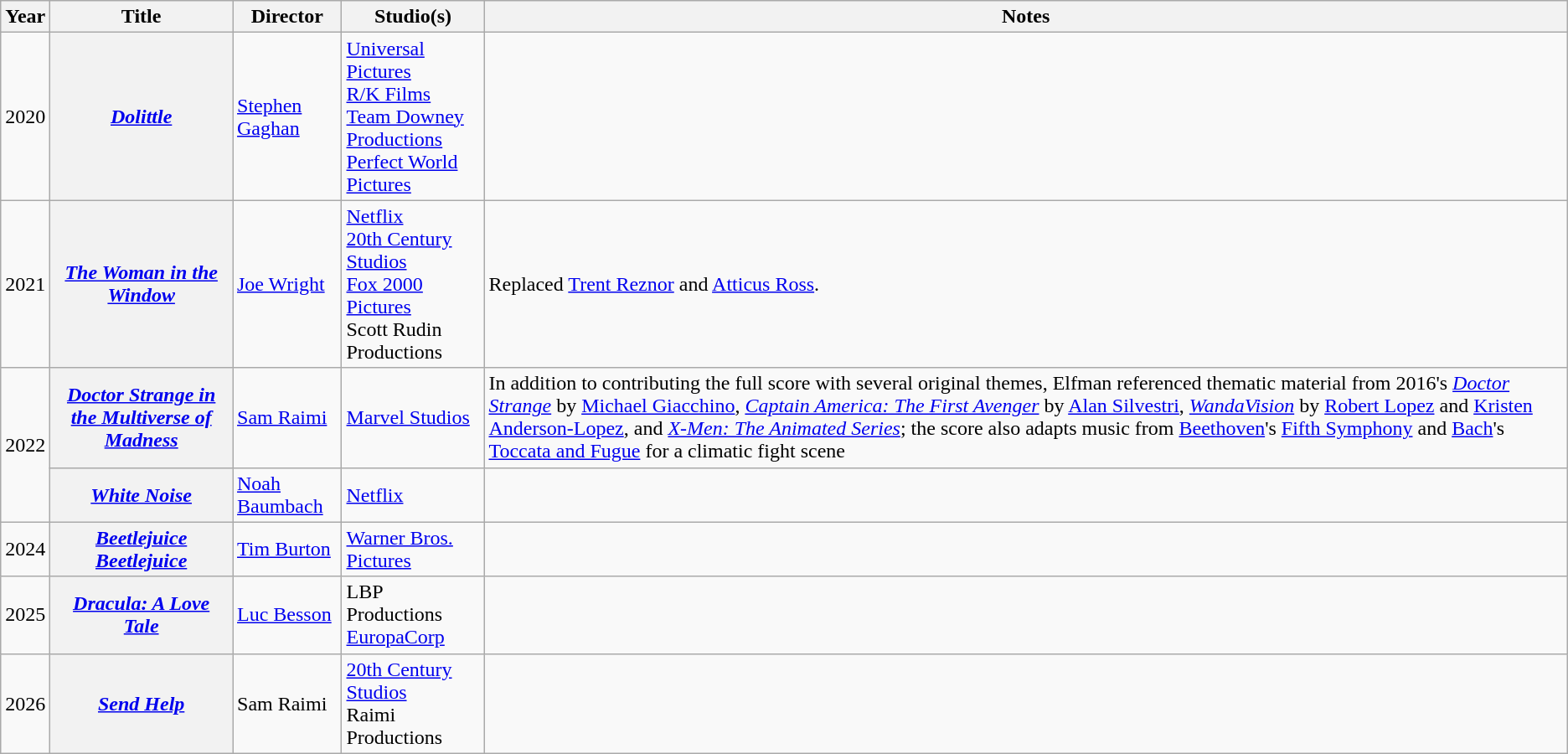<table class="wikitable sortable">
<tr>
<th>Year</th>
<th>Title</th>
<th>Director</th>
<th>Studio(s)</th>
<th>Notes</th>
</tr>
<tr>
<td>2020</td>
<th><em><a href='#'>Dolittle</a></em></th>
<td><a href='#'>Stephen Gaghan</a></td>
<td><a href='#'>Universal Pictures</a><br><a href='#'>R/K Films</a><br><a href='#'>Team Downey Productions</a><br><a href='#'>Perfect World Pictures</a></td>
<td></td>
</tr>
<tr>
<td>2021</td>
<th><em><a href='#'>The Woman in the Window</a></em></th>
<td><a href='#'>Joe Wright</a></td>
<td><a href='#'>Netflix</a><br><a href='#'>20th Century Studios</a><br><a href='#'>Fox 2000 Pictures</a><br>Scott Rudin Productions</td>
<td>Replaced <a href='#'>Trent Reznor</a> and <a href='#'>Atticus Ross</a>.</td>
</tr>
<tr>
<td rowspan="2">2022</td>
<th><em><a href='#'>Doctor Strange in the Multiverse of Madness</a></em></th>
<td><a href='#'>Sam Raimi</a></td>
<td><a href='#'>Marvel Studios</a></td>
<td>In addition to contributing the full score with several original themes, Elfman referenced thematic material from 2016's <em><a href='#'>Doctor Strange</a></em> by <a href='#'>Michael Giacchino</a>, <em><a href='#'>Captain America: The First Avenger</a></em> by <a href='#'>Alan Silvestri</a>, <em><a href='#'>WandaVision</a></em> by <a href='#'>Robert Lopez</a> and <a href='#'>Kristen Anderson-Lopez</a>, and <em><a href='#'>X-Men: The Animated Series</a></em>; the score also adapts music from <a href='#'>Beethoven</a>'s <a href='#'>Fifth Symphony</a> and <a href='#'>Bach</a>'s <a href='#'>Toccata and Fugue</a> for a climatic fight scene</td>
</tr>
<tr>
<th><em><a href='#'>White Noise</a></em></th>
<td><a href='#'>Noah Baumbach</a></td>
<td><a href='#'>Netflix</a></td>
<td></td>
</tr>
<tr>
<td>2024</td>
<th><em><a href='#'>Beetlejuice Beetlejuice</a></em></th>
<td><a href='#'>Tim Burton</a></td>
<td><a href='#'>Warner Bros. Pictures</a></td>
<td></td>
</tr>
<tr>
<td>2025</td>
<th><em><a href='#'>Dracula: A Love Tale</a></em></th>
<td><a href='#'>Luc Besson</a></td>
<td>LBP Productions<br><a href='#'>EuropaCorp</a></td>
<td></td>
</tr>
<tr>
<td>2026</td>
<th><em><a href='#'>Send Help</a></em></th>
<td>Sam Raimi</td>
<td><a href='#'>20th Century Studios</a><br>Raimi Productions</td>
<td></td>
</tr>
</table>
